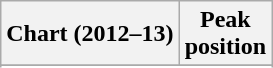<table class="wikitable sortable plainrowheaders">
<tr>
<th>Chart (2012–13)</th>
<th>Peak<br>position</th>
</tr>
<tr>
</tr>
<tr>
</tr>
<tr>
</tr>
<tr>
</tr>
</table>
